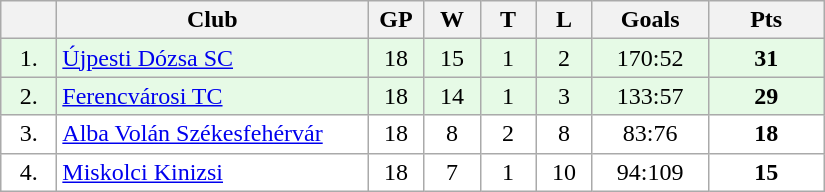<table class="wikitable">
<tr>
<th width="30"></th>
<th width="200">Club</th>
<th width="30">GP</th>
<th width="30">W</th>
<th width="30">T</th>
<th width="30">L</th>
<th width="70">Goals</th>
<th width="70">Pts</th>
</tr>
<tr bgcolor="#e6fae6" align="center">
<td>1.</td>
<td align="left"><a href='#'>Újpesti Dózsa SC</a></td>
<td>18</td>
<td>15</td>
<td>1</td>
<td>2</td>
<td>170:52</td>
<td><strong>31</strong></td>
</tr>
<tr bgcolor="#e6fae6" align="center">
<td>2.</td>
<td align="left"><a href='#'>Ferencvárosi TC</a></td>
<td>18</td>
<td>14</td>
<td>1</td>
<td>3</td>
<td>133:57</td>
<td><strong>29</strong></td>
</tr>
<tr bgcolor="#FFFFFF" align="center">
<td>3.</td>
<td align="left"><a href='#'>Alba Volán Székesfehérvár</a></td>
<td>18</td>
<td>8</td>
<td>2</td>
<td>8</td>
<td>83:76</td>
<td><strong>18</strong></td>
</tr>
<tr bgcolor="#FFFFFF" align="center">
<td>4.</td>
<td align="left"><a href='#'>Miskolci Kinizsi</a></td>
<td>18</td>
<td>7</td>
<td>1</td>
<td>10</td>
<td>94:109</td>
<td><strong>15</strong></td>
</tr>
</table>
